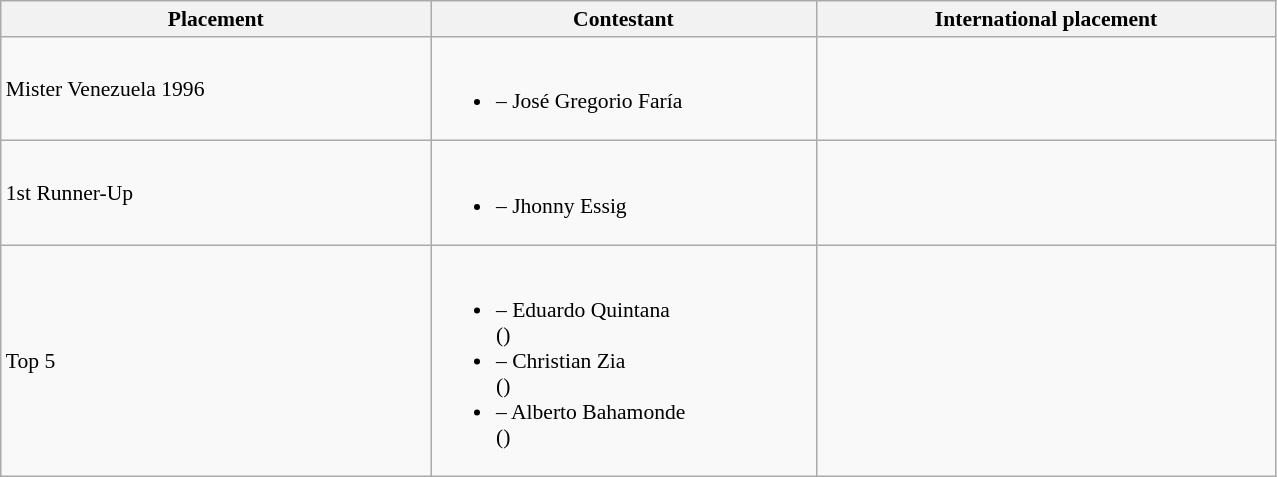<table class="wikitable sortable" style="font-size: 90%;">
<tr>
<th width="280">Placement</th>
<th width="250">Contestant</th>
<th width="300">International placement</th>
</tr>
<tr>
<td>Mister Venezuela 1996</td>
<td><br><ul><li>  – José Gregorio Faría</li></ul></td>
<td></td>
</tr>
<tr>
<td>1st Runner-Up</td>
<td><br><ul><li>  – Jhonny Essig</li></ul></td>
<td></td>
</tr>
<tr>
<td>Top 5</td>
<td><br><ul><li>  – Eduardo Quintana<br>()</li><li>  – Christian Zia<br>()</li><li>  – Alberto Bahamonde<br>()</li></ul></td>
<td></td>
</tr>
</table>
